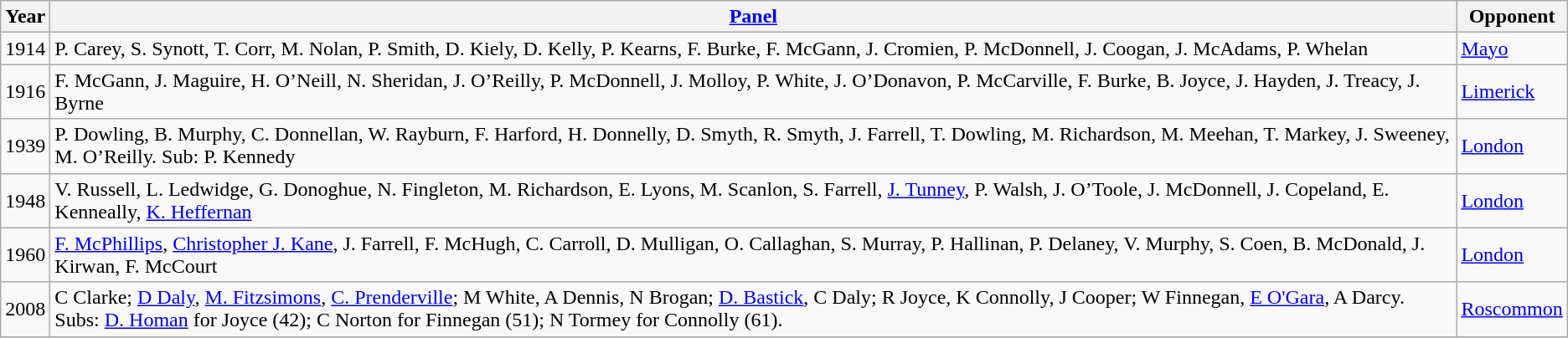<table class="wikitable">
<tr>
<th>Year</th>
<th><a href='#'>Panel</a></th>
<th>Opponent</th>
</tr>
<tr>
<td>1914</td>
<td>P. Carey, S. Synott, T. Corr, M. Nolan, P. Smith, D. Kiely, D. Kelly, P. Kearns, F. Burke, F. McGann, J. Cromien, P. McDonnell, J. Coogan, J. McAdams, P. Whelan</td>
<td><a href='#'>Mayo</a></td>
</tr>
<tr>
<td>1916</td>
<td>F. McGann, J. Maguire, H. O’Neill, N. Sheridan, J. O’Reilly, P. McDonnell, J. Molloy, P. White, J. O’Donavon, P. McCarville, F. Burke, B. Joyce, J. Hayden, J. Treacy, J. Byrne</td>
<td><a href='#'>Limerick</a></td>
</tr>
<tr>
<td>1939</td>
<td>P. Dowling, B. Murphy, C. Donnellan, W. Rayburn, F. Harford, H. Donnelly, D. Smyth, R. Smyth, J. Farrell, T. Dowling, M. Richardson, M. Meehan, T. Markey, J. Sweeney, M. O’Reilly. Sub: P. Kennedy</td>
<td><a href='#'>London</a></td>
</tr>
<tr>
<td>1948</td>
<td>V. Russell, L. Ledwidge, G. Donoghue, N. Fingleton, M. Richardson, E. Lyons, M. Scanlon, S. Farrell, <a href='#'>J. Tunney</a>, P. Walsh, J. O’Toole, J. McDonnell, J. Copeland, E. Kenneally, <a href='#'>K. Heffernan</a></td>
<td><a href='#'>London</a></td>
</tr>
<tr>
<td>1960</td>
<td><a href='#'>F. McPhillips</a>, <a href='#'>Christopher J. Kane</a>, J. Farrell, F. McHugh, C. Carroll, D. Mulligan, O. Callaghan, S. Murray, P. Hallinan, P. Delaney, V. Murphy, S. Coen, B. McDonald, J. Kirwan, F. McCourt</td>
<td><a href='#'>London</a></td>
</tr>
<tr>
<td>2008</td>
<td>C Clarke; <a href='#'>D Daly</a>, <a href='#'>M. Fitzsimons</a>, <a href='#'>C. Prenderville</a>; M White, A Dennis, N Brogan; <a href='#'>D. Bastick</a>, C Daly; R Joyce, K Connolly, J Cooper; W Finnegan, <a href='#'>E O'Gara</a>, A Darcy. Subs: <a href='#'>D. Homan</a> for Joyce (42); C Norton for Finnegan (51); N Tormey for Connolly (61).</td>
<td><a href='#'>Roscommon</a></td>
</tr>
<tr>
</tr>
</table>
